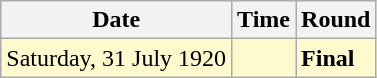<table class="wikitable">
<tr>
<th>Date</th>
<th>Time</th>
<th>Round</th>
</tr>
<tr style=background:lemonchiffon>
<td>Saturday, 31 July 1920</td>
<td></td>
<td><strong>Final</strong></td>
</tr>
</table>
